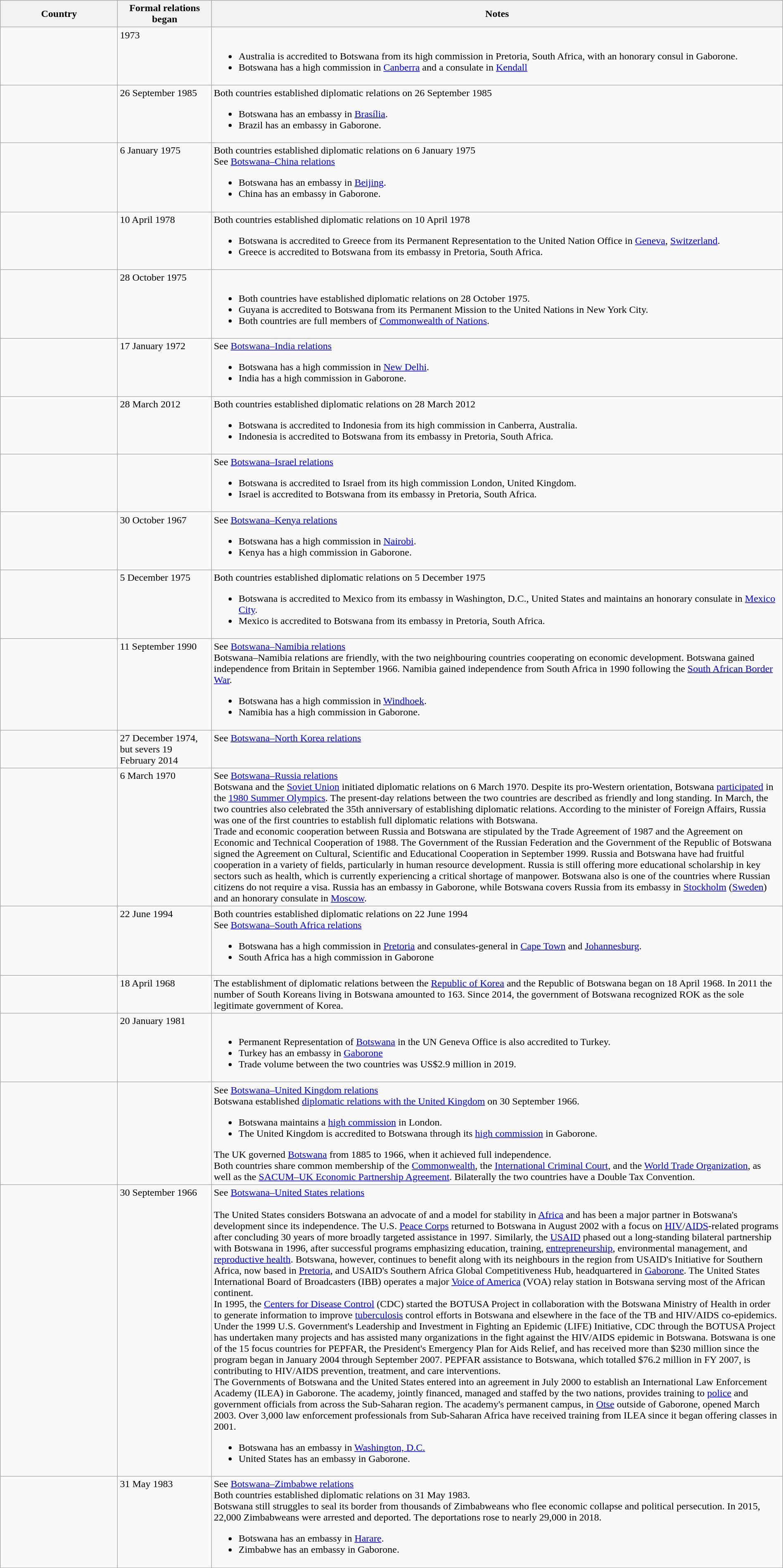<table class="wikitable sortable" style="width:100%; margin:auto;">
<tr>
<th style="width:15%;">Country</th>
<th style="width:12%;">Formal relations began</th>
<th>Notes</th>
</tr>
<tr valign="top">
<td></td>
<td>1973</td>
<td><br><ul><li>Australia is accredited to Botswana from its high commission in Pretoria, South Africa, with an honorary consul in Gaborone.</li><li>Botswana has a high commission in <a href='#'>Canberra</a> and a consulate in <a href='#'>Kendall</a></li></ul></td>
</tr>
<tr valign="top">
<td></td>
<td>26 September 1985</td>
<td>Both countries established diplomatic relations on 26 September 1985<br><ul><li>Botswana has an embassy in <a href='#'>Brasília</a>.</li><li>Brazil has an embassy in Gaborone.</li></ul></td>
</tr>
<tr valign="top">
<td></td>
<td>6 January 1975</td>
<td>Both countries established diplomatic relations on 6 January 1975<br>See <a href='#'>Botswana–China relations</a><ul><li>Botswana has an embassy in <a href='#'>Beijing</a>.</li><li>China has an embassy in Gaborone.</li></ul></td>
</tr>
<tr valign="top">
<td></td>
<td>10 April 1978</td>
<td>Both countries established diplomatic relations on 10 April 1978<br><ul><li>Botswana is accredited to Greece from its Permanent Representation to the United Nation Office in <a href='#'>Geneva</a>, <a href='#'>Switzerland</a>.</li><li>Greece is accredited to Botswana from its embassy in Pretoria, South Africa.</li></ul></td>
</tr>
<tr valign="top">
<td></td>
<td>28 October 1975</td>
<td><br><ul><li>Both countries have established diplomatic relations on 28 October 1975.</li><li>Guyana is accredited to Botswana from its Permanent Mission to the United Nations in New York City.</li><li>Both countries are full members of <a href='#'>Commonwealth of Nations</a>.</li></ul></td>
</tr>
<tr valign="top">
<td></td>
<td>17 January 1972</td>
<td>See <a href='#'>Botswana–India relations</a><br><ul><li>Botswana has a high commission in <a href='#'>New Delhi</a>.</li><li>India has a high commission in Gaborone.</li></ul></td>
</tr>
<tr valign="top">
<td></td>
<td>28 March 2012</td>
<td>Both countries established diplomatic relations on 28 March 2012<br><ul><li>Botswana is accredited to Indonesia from its high commission in Canberra, Australia.</li><li>Indonesia is accredited to Botswana from its embassy in Pretoria, South Africa.</li></ul></td>
</tr>
<tr valign="top">
<td></td>
<td></td>
<td>See <a href='#'>Botswana–Israel relations</a><br><ul><li>Botswana is accredited to Israel from its high commission London, United Kingdom.</li><li>Israel is accredited to Botswana from its embassy in Pretoria, South Africa.</li></ul></td>
</tr>
<tr valign="top">
<td></td>
<td>30 October 1967</td>
<td>See <a href='#'>Botswana–Kenya relations</a><br><ul><li>Botswana has a high commission in <a href='#'>Nairobi</a>.</li><li>Kenya has a high commission in Gaborone.</li></ul></td>
</tr>
<tr valign="top">
<td></td>
<td>5 December 1975</td>
<td>Both countries established diplomatic relations on 5 December 1975<br><ul><li>Botswana is accredited to Mexico from its embassy in Washington, D.C., United States and maintains an honorary consulate in <a href='#'>Mexico City</a>.</li><li>Mexico is accredited to Botswana from its embassy in Pretoria, South Africa.</li></ul></td>
</tr>
<tr valign="top">
<td></td>
<td>11 September 1990</td>
<td>See <a href='#'>Botswana–Namibia relations</a><br>Botswana–Namibia relations are friendly, with the two neighbouring countries cooperating on economic development. Botswana gained independence from Britain in September 1966. Namibia gained independence from South Africa in 1990 following the <a href='#'>South African Border War</a>.<ul><li>Botswana has a high commission in <a href='#'>Windhoek</a>.</li><li>Namibia has a high commission in Gaborone.</li></ul></td>
</tr>
<tr valign="top">
<td></td>
<td>27 December 1974, but severs 19 February 2014</td>
<td>See <a href='#'>Botswana–North Korea relations</a></td>
</tr>
<tr valign="top">
<td></td>
<td>6 March 1970</td>
<td>See <a href='#'>Botswana–Russia relations</a><br>Botswana and the <a href='#'>Soviet Union</a> initiated diplomatic relations on 6 March 1970. Despite its pro-Western orientation, Botswana <a href='#'>participated</a> in the <a href='#'>1980 Summer Olympics</a>. The present-day relations between the two countries are described as friendly and long standing. In March, the two countries also celebrated the 35th anniversary of establishing diplomatic relations. According to the minister of Foreign Affairs, Russia was one of the first countries to establish full diplomatic relations with Botswana.<br>Trade and economic cooperation between Russia and Botswana are stipulated by the Trade Agreement of 1987 and the Agreement on Economic and Technical Cooperation of 1988. The Government of the Russian Federation and the Government of the Republic of Botswana signed the Agreement on Cultural, Scientific and Educational Cooperation in September 1999. Russia and Botswana have had fruitful cooperation in a variety of fields, particularly in human resource development. Russia is still offering more educational scholarship in key sectors such as health, which is currently experiencing a critical shortage of manpower. Botswana also is one of the countries where Russian citizens do not require a visa. Russia has an embassy in Gaborone, while Botswana covers Russia from its embassy in <a href='#'>Stockholm</a> (<a href='#'>Sweden</a>) and an honorary consulate in <a href='#'>Moscow</a>.</td>
</tr>
<tr valign="top">
<td></td>
<td>22 June 1994</td>
<td>Both countries established diplomatic relations on 22 June 1994<br>See <a href='#'>Botswana–South Africa relations</a><ul><li>Botswana has a high commission in <a href='#'>Pretoria</a> and consulates-general in <a href='#'>Cape Town</a> and <a href='#'>Johannesburg</a>.</li><li>South Africa has a high commission in Gaborone</li></ul></td>
</tr>
<tr valign="top">
<td></td>
<td>18 April 1968</td>
<td>The establishment of diplomatic relations between the <a href='#'>Republic of Korea</a> and the Republic of Botswana began on 18 April 1968. In 2011 the number of South Koreans living in Botswana amounted to 163. Since 2014, the government of Botswana recognized ROK as the sole legitimate government of Korea.</td>
</tr>
<tr valign="top">
<td></td>
<td>20 January 1981</td>
<td><br><ul><li>Permanent Representation of <a href='#'>Botswana</a> in the UN Geneva Office is also accredited to Turkey.</li><li>Turkey has an embassy in <a href='#'>Gaborone</a></li><li>Trade volume between the two countries was US$2.9 million in 2019.</li></ul></td>
</tr>
<tr valign="top">
<td></td>
<td></td>
<td>See <a href='#'>Botswana–United Kingdom relations</a><br>
Botswana established <a href='#'>diplomatic relations with the United Kingdom</a> on 30 September 1966.<ul><li>Botswana maintains a <a href='#'>high commission</a> in London.</li><li>The United Kingdom is accredited to Botswana through its <a href='#'>high commission</a> in Gaborone.</li></ul>The UK governed <a href='#'>Botswana</a> from 1885 to 1966, when it achieved full independence.<br>Both countries share common membership of the <a href='#'>Commonwealth</a>, the <a href='#'>International Criminal Court</a>, and the <a href='#'>World Trade Organization</a>, as well as the <a href='#'>SACUM–UK Economic Partnership Agreement</a>. Bilaterally the two countries have a Double Tax Convention.</td>
</tr>
<tr valign="top">
<td></td>
<td>30 September 1966</td>
<td>See <a href='#'>Botswana–United States relations</a><br><br>The United States considers Botswana an advocate of and a model for stability in <a href='#'>Africa</a> and has been a major partner in Botswana's development since its independence. The U.S. <a href='#'>Peace Corps</a> returned to Botswana in August 2002 with a focus on <a href='#'>HIV</a>/<a href='#'>AIDS</a>-related programs after concluding 30 years of more broadly targeted assistance in 1997. Similarly, the <a href='#'>USAID</a> phased out a long-standing bilateral partnership with Botswana in 1996, after successful programs emphasizing education, training, <a href='#'>entrepreneurship</a>, environmental management, and <a href='#'>reproductive health</a>. Botswana, however, continues to benefit along with its neighbours in the region from USAID's Initiative for Southern Africa, now based in <a href='#'>Pretoria</a>, and USAID's Southern Africa Global Competitiveness Hub, headquartered in <a href='#'>Gaborone</a>. The United States International Board of Broadcasters (IBB) operates a major <a href='#'>Voice of America</a> (VOA) relay station in Botswana serving most of the African continent.<br>In 1995, the <a href='#'>Centers for Disease Control</a> (CDC) started the BOTUSA Project in collaboration with the Botswana Ministry of Health in order to generate information to improve <a href='#'>tuberculosis</a> control efforts in Botswana and elsewhere in the face of the TB and HIV/AIDS co-epidemics. Under the 1999 U.S. Government's Leadership and Investment in Fighting an Epidemic (LIFE) Initiative, CDC through the BOTUSA Project has undertaken many projects and has assisted many organizations in the fight against the HIV/AIDS epidemic in Botswana. Botswana is one of the 15 focus countries for PEPFAR, the President's Emergency Plan for Aids Relief, and has received more than $230 million since the program began in January 2004 through September 2007. PEPFAR assistance to Botswana, which totalled $76.2 million in FY 2007, is contributing to HIV/AIDS prevention, treatment, and care interventions.<br>The Governments of Botswana and the United States entered into an agreement in July 2000 to establish an International Law Enforcement Academy (ILEA) in Gaborone. The academy, jointly financed, managed and staffed by the two nations, provides training to <a href='#'>police</a> and government officials from across the Sub-Saharan region. The academy's permanent campus, in <a href='#'>Otse</a> outside of Gaborone, opened March 2003. Over 3,000 law enforcement professionals from Sub-Saharan Africa have received training from ILEA since it began offering classes in 2001.<ul><li>Botswana has an embassy in <a href='#'>Washington, D.C.</a></li><li>United States has an embassy in Gaborone.</li></ul></td>
</tr>
<tr valign="top">
<td></td>
<td>31 May 1983</td>
<td>See <a href='#'>Botswana–Zimbabwe relations</a><br>Both countries established diplomatic relations on 31 May 1983.<br>Botswana still struggles to seal its border from thousands of Zimbabweans who flee economic collapse and political persecution. In 2015, 22,000 Zimbabweans were arrested and deported. The deportations rose to nearly 29,000 in 2018.<ul><li>Botswana has an embassy in <a href='#'>Harare</a>.</li><li>Zimbabwe has an embassy in Gaborone.</li></ul></td>
</tr>
</table>
